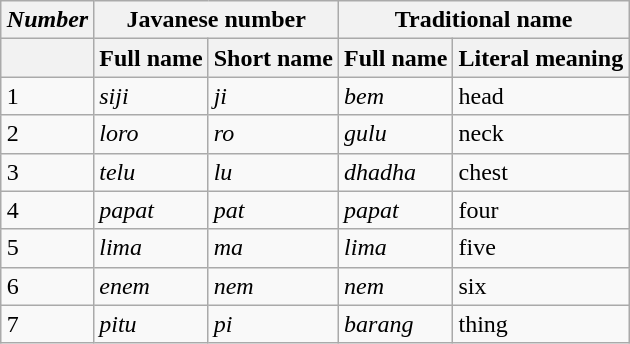<table class="wikitable" style="margin: 1em auto">
<tr>
<th><em>Number</em></th>
<th colspan="2">Javanese number</th>
<th colspan="2">Traditional name</th>
</tr>
<tr>
<th></th>
<th>Full name</th>
<th>Short name</th>
<th>Full name</th>
<th>Literal meaning</th>
</tr>
<tr>
<td>1</td>
<td><em>siji</em></td>
<td><em>ji</em></td>
<td><em>bem</em></td>
<td>head</td>
</tr>
<tr>
<td>2</td>
<td><em>loro</em></td>
<td><em>ro</em></td>
<td><em>gulu</em></td>
<td>neck</td>
</tr>
<tr>
<td>3</td>
<td><em>telu</em></td>
<td><em>lu</em></td>
<td><em>dhadha</em></td>
<td>chest</td>
</tr>
<tr>
<td>4</td>
<td><em>papat</em></td>
<td><em>pat</em></td>
<td><em>papat</em></td>
<td>four</td>
</tr>
<tr>
<td>5</td>
<td><em>lima</em></td>
<td><em>ma</em></td>
<td><em>lima</em></td>
<td>five</td>
</tr>
<tr>
<td>6</td>
<td><em>enem</em></td>
<td><em>nem</em></td>
<td><em>nem</em></td>
<td>six</td>
</tr>
<tr>
<td>7</td>
<td><em>pitu</em></td>
<td><em>pi</em></td>
<td><em>barang</em></td>
<td>thing</td>
</tr>
</table>
